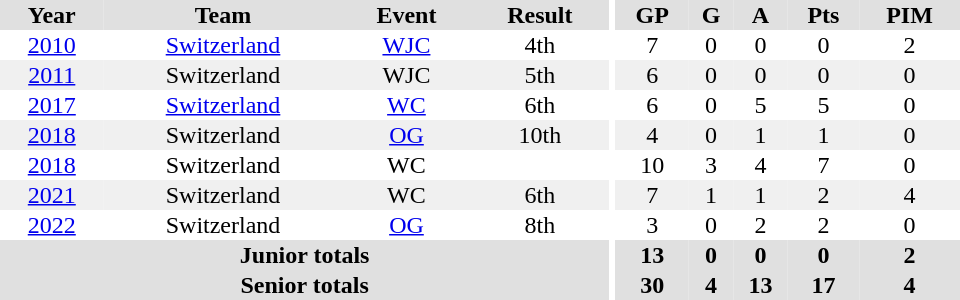<table border="0" cellpadding="1" cellspacing="0" ID="Table3" style="text-align:center; width:40em">
<tr ALIGN="center" bgcolor="#e0e0e0">
<th>Year</th>
<th>Team</th>
<th>Event</th>
<th>Result</th>
<th rowspan="99" bgcolor="#ffffff"></th>
<th>GP</th>
<th>G</th>
<th>A</th>
<th>Pts</th>
<th>PIM</th>
</tr>
<tr>
<td><a href='#'>2010</a></td>
<td><a href='#'>Switzerland</a></td>
<td><a href='#'>WJC</a></td>
<td>4th</td>
<td>7</td>
<td>0</td>
<td>0</td>
<td>0</td>
<td>2</td>
</tr>
<tr bgcolor="#f0f0f0">
<td><a href='#'>2011</a></td>
<td>Switzerland</td>
<td>WJC</td>
<td>5th</td>
<td>6</td>
<td>0</td>
<td>0</td>
<td>0</td>
<td>0</td>
</tr>
<tr>
<td><a href='#'>2017</a></td>
<td><a href='#'>Switzerland</a></td>
<td><a href='#'>WC</a></td>
<td>6th</td>
<td>6</td>
<td>0</td>
<td>5</td>
<td>5</td>
<td>0</td>
</tr>
<tr bgcolor="#f0f0f0">
<td><a href='#'>2018</a></td>
<td>Switzerland</td>
<td><a href='#'>OG</a></td>
<td>10th</td>
<td>4</td>
<td>0</td>
<td>1</td>
<td>1</td>
<td>0</td>
</tr>
<tr>
<td><a href='#'>2018</a></td>
<td>Switzerland</td>
<td>WC</td>
<td></td>
<td>10</td>
<td>3</td>
<td>4</td>
<td>7</td>
<td>0</td>
</tr>
<tr bgcolor="#f0f0f0">
<td><a href='#'>2021</a></td>
<td>Switzerland</td>
<td>WC</td>
<td>6th</td>
<td>7</td>
<td>1</td>
<td>1</td>
<td>2</td>
<td>4</td>
</tr>
<tr>
<td><a href='#'>2022</a></td>
<td>Switzerland</td>
<td><a href='#'>OG</a></td>
<td>8th</td>
<td>3</td>
<td>0</td>
<td>2</td>
<td>2</td>
<td>0</td>
</tr>
<tr bgcolor="#e0e0e0">
<th colspan="4">Junior totals</th>
<th>13</th>
<th>0</th>
<th>0</th>
<th>0</th>
<th>2</th>
</tr>
<tr bgcolor="#e0e0e0">
<th colspan="4">Senior totals</th>
<th>30</th>
<th>4</th>
<th>13</th>
<th>17</th>
<th>4</th>
</tr>
</table>
